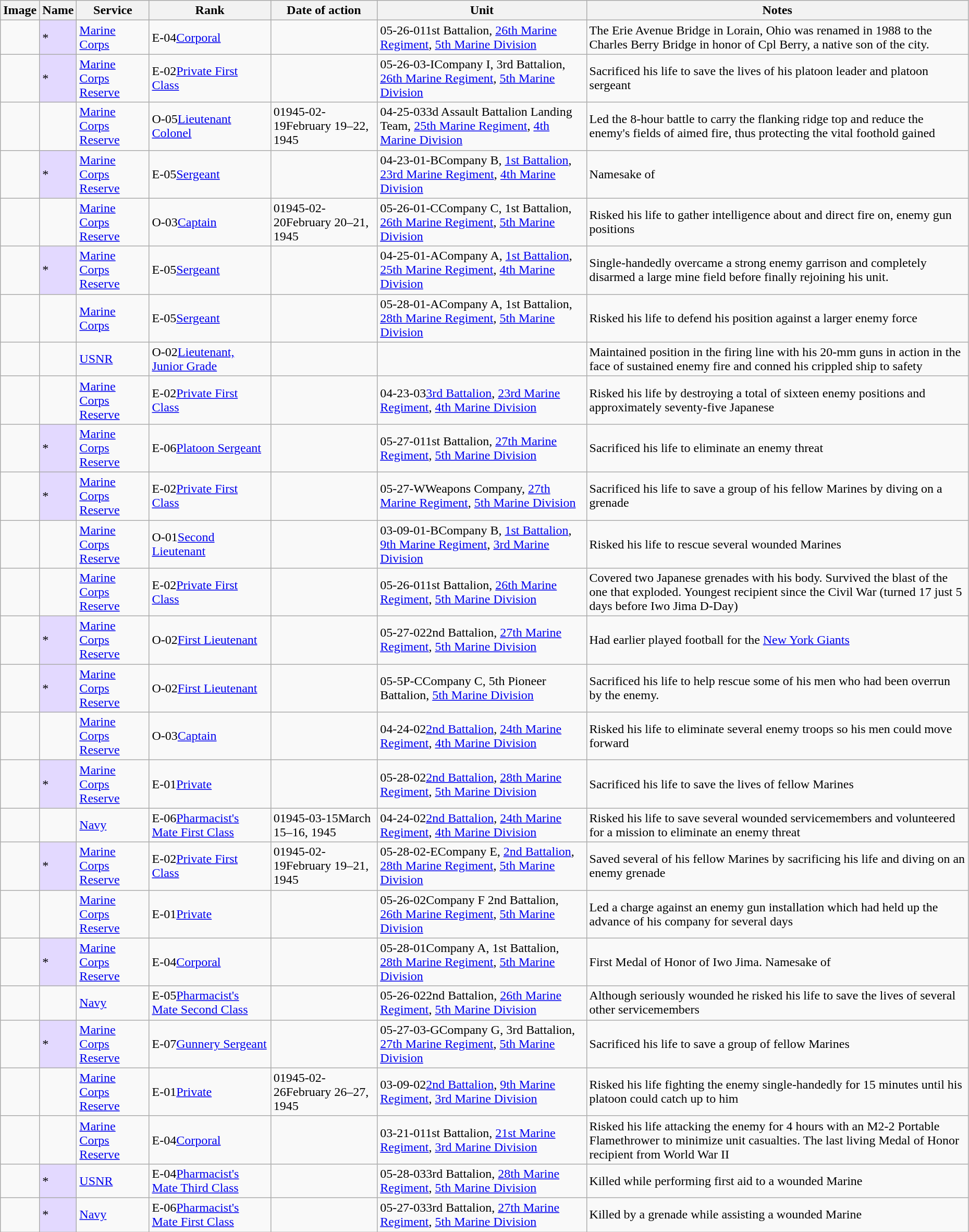<table class="wikitable sortable" width="98%">
<tr>
<th class="unsortable">Image</th>
<th>Name</th>
<th>Service</th>
<th>Rank</th>
<th>Date of action</th>
<th>Unit</th>
<th class="unsortable">Notes</th>
</tr>
<tr>
<td></td>
<td style="background:#e3d9ff;">*</td>
<td><a href='#'>Marine Corps</a></td>
<td><span>E-04</span><a href='#'>Corporal</a></td>
<td></td>
<td><span>05-26-01</span>1st Battalion, <a href='#'>26th Marine Regiment</a>, <a href='#'>5th Marine Division</a></td>
<td>The Erie Avenue Bridge in Lorain, Ohio was renamed in 1988 to the Charles Berry Bridge in honor of Cpl Berry, a native son of the city.</td>
</tr>
<tr>
<td></td>
<td style="background:#e3d9ff;">*</td>
<td><a href='#'>Marine Corps Reserve</a></td>
<td><span>E-02</span><a href='#'>Private First Class</a></td>
<td></td>
<td><span>05-26-03-I</span>Company I, 3rd Battalion, <a href='#'>26th Marine Regiment</a>, <a href='#'>5th Marine Division</a></td>
<td>Sacrificed his life to save the lives of his platoon leader and platoon sergeant</td>
</tr>
<tr>
<td></td>
<td></td>
<td><a href='#'>Marine Corps Reserve</a></td>
<td><span>O-05</span><a href='#'>Lieutenant Colonel</a></td>
<td><span>01945-02-19</span>February 19–22, 1945</td>
<td><span>04-25-03</span>3d Assault Battalion Landing Team, <a href='#'>25th Marine Regiment</a>, <a href='#'>4th Marine Division</a></td>
<td>Led the 8-hour battle to carry the flanking ridge top and reduce the enemy's fields of aimed fire, thus protecting the vital foothold gained</td>
</tr>
<tr>
<td></td>
<td style="background:#e3d9ff;">*</td>
<td><a href='#'>Marine Corps Reserve</a></td>
<td><span>E-05</span><a href='#'>Sergeant</a></td>
<td></td>
<td><span>04-23-01-B</span>Company B, <a href='#'>1st Battalion</a>, <a href='#'>23rd Marine Regiment</a>, <a href='#'>4th Marine Division</a></td>
<td>Namesake of </td>
</tr>
<tr>
<td></td>
<td></td>
<td><a href='#'>Marine Corps Reserve</a></td>
<td><span>O-03</span><a href='#'>Captain</a></td>
<td><span>01945-02-20</span>February 20–21, 1945</td>
<td><span>05-26-01-C</span>Company C, 1st Battalion, <a href='#'>26th Marine Regiment</a>, <a href='#'>5th Marine Division</a></td>
<td>Risked his life to gather intelligence about and direct fire on, enemy gun positions</td>
</tr>
<tr>
<td></td>
<td style="background:#e3d9ff;">*</td>
<td><a href='#'>Marine Corps Reserve</a></td>
<td><span>E-05</span><a href='#'>Sergeant</a></td>
<td></td>
<td><span>04-25-01-A</span>Company A, <a href='#'>1st Battalion</a>, <a href='#'>25th Marine Regiment</a>, <a href='#'>4th Marine Division</a></td>
<td>Single-handedly overcame a strong enemy garrison and completely disarmed a large mine field before finally rejoining his unit.</td>
</tr>
<tr>
<td></td>
<td></td>
<td><a href='#'>Marine Corps</a></td>
<td><span>E-05</span><a href='#'>Sergeant</a></td>
<td></td>
<td><span>05-28-01-A</span>Company A, 1st Battalion, <a href='#'>28th Marine Regiment</a>, <a href='#'>5th Marine Division</a></td>
<td>Risked his life to defend his position against a larger enemy force</td>
</tr>
<tr>
<td></td>
<td></td>
<td><a href='#'>USNR</a></td>
<td><span>O-02</span><a href='#'>Lieutenant, Junior Grade</a></td>
<td></td>
<td></td>
<td>Maintained position in the firing line with his 20-mm guns in action in the face of sustained enemy fire and conned his crippled ship to safety</td>
</tr>
<tr>
<td></td>
<td></td>
<td><a href='#'>Marine Corps Reserve</a></td>
<td><span>E-02</span><a href='#'>Private First Class</a></td>
<td></td>
<td><span>04-23-03</span><a href='#'>3rd Battalion</a>, <a href='#'>23rd Marine Regiment</a>, <a href='#'>4th Marine Division</a></td>
<td>Risked his life by destroying a total of sixteen enemy positions and approximately seventy-five Japanese</td>
</tr>
<tr>
<td></td>
<td style="background:#e3d9ff;">*</td>
<td><a href='#'>Marine Corps Reserve</a></td>
<td><span>E-06</span><a href='#'>Platoon Sergeant</a></td>
<td></td>
<td><span>05-27-01</span>1st Battalion, <a href='#'>27th Marine Regiment</a>, <a href='#'>5th Marine Division</a></td>
<td>Sacrificed his life to eliminate an enemy threat</td>
</tr>
<tr>
<td></td>
<td style="background:#e3d9ff;">*</td>
<td><a href='#'>Marine Corps Reserve</a></td>
<td><span>E-02</span><a href='#'>Private First Class</a></td>
<td></td>
<td><span>05-27-W</span>Weapons Company, <a href='#'>27th Marine Regiment</a>, <a href='#'>5th Marine Division</a></td>
<td>Sacrificed his life to save a group of his fellow Marines by diving on a grenade</td>
</tr>
<tr>
<td></td>
<td></td>
<td><a href='#'>Marine Corps Reserve</a></td>
<td><span>O-01</span><a href='#'>Second Lieutenant</a></td>
<td></td>
<td><span>03-09-01-B</span>Company B, <a href='#'>1st Battalion</a>, <a href='#'>9th Marine Regiment</a>, <a href='#'>3rd Marine Division</a></td>
<td>Risked his life to rescue several wounded Marines</td>
</tr>
<tr>
<td></td>
<td></td>
<td><a href='#'>Marine Corps Reserve</a></td>
<td><span>E-02</span><a href='#'>Private First Class</a></td>
<td></td>
<td><span>05-26-01</span>1st Battalion, <a href='#'>26th Marine Regiment</a>, <a href='#'>5th Marine Division</a></td>
<td>Covered two Japanese grenades with his body. Survived the blast of the one that exploded. Youngest recipient since the Civil War (turned 17 just 5 days before Iwo Jima D-Day)</td>
</tr>
<tr>
<td></td>
<td style="background:#e3d9ff;">*</td>
<td><a href='#'>Marine Corps Reserve</a></td>
<td><span>O-02</span><a href='#'>First Lieutenant</a></td>
<td></td>
<td><span>05-27-02</span>2nd Battalion, <a href='#'>27th Marine Regiment</a>, <a href='#'>5th Marine Division</a></td>
<td>Had earlier played football for the <a href='#'>New York Giants</a></td>
</tr>
<tr>
<td></td>
<td style="background:#e3d9ff;">*</td>
<td><a href='#'>Marine Corps Reserve</a></td>
<td><span>O-02</span><a href='#'>First Lieutenant</a></td>
<td></td>
<td><span>05-5P-C</span>Company C, 5th Pioneer Battalion, <a href='#'>5th Marine Division</a></td>
<td>Sacrificed his life to help rescue some of his men who had been overrun by the enemy.</td>
</tr>
<tr>
<td></td>
<td></td>
<td><a href='#'>Marine Corps Reserve</a></td>
<td><span>O-03</span><a href='#'>Captain</a></td>
<td></td>
<td><span>04-24-02</span><a href='#'>2nd Battalion</a>, <a href='#'>24th Marine Regiment</a>, <a href='#'>4th Marine Division</a></td>
<td>Risked his life to eliminate several enemy troops so his men could move forward</td>
</tr>
<tr>
<td></td>
<td style="background:#e3d9ff;">*</td>
<td><a href='#'>Marine Corps Reserve</a></td>
<td><span>E-01</span><a href='#'>Private</a></td>
<td></td>
<td><span>05-28-02</span><a href='#'>2nd Battalion</a>, <a href='#'>28th Marine Regiment</a>, <a href='#'>5th Marine Division</a></td>
<td>Sacrificed his life to save the lives of fellow Marines</td>
</tr>
<tr>
<td></td>
<td></td>
<td><a href='#'>Navy</a></td>
<td><span>E-06</span><a href='#'>Pharmacist's Mate First Class</a></td>
<td><span>01945-03-15</span>March 15–16, 1945</td>
<td><span>04-24-02</span><a href='#'>2nd Battalion</a>, <a href='#'>24th Marine Regiment</a>, <a href='#'>4th Marine Division</a></td>
<td>Risked his life to save several wounded servicemembers and volunteered for a mission to eliminate an enemy threat</td>
</tr>
<tr>
<td></td>
<td style="background:#e3d9ff;">*</td>
<td><a href='#'>Marine Corps Reserve</a></td>
<td><span>E-02</span><a href='#'>Private First Class</a></td>
<td><span>01945-02-19</span>February 19–21, 1945</td>
<td><span>05-28-02-E</span>Company E, <a href='#'>2nd Battalion</a>, <a href='#'>28th Marine Regiment</a>, <a href='#'>5th Marine Division</a></td>
<td>Saved several of his fellow Marines by sacrificing his life and diving on an enemy grenade</td>
</tr>
<tr>
<td></td>
<td></td>
<td><a href='#'>Marine Corps Reserve</a></td>
<td><span>E-01</span><a href='#'>Private</a></td>
<td></td>
<td><span>05-26-02</span>Company F 2nd Battalion, <a href='#'>26th Marine Regiment</a>, <a href='#'>5th Marine Division</a></td>
<td>Led a charge against an enemy gun installation which had held up the advance of his company for several days</td>
</tr>
<tr>
<td></td>
<td style="background:#e3d9ff;">*</td>
<td><a href='#'>Marine Corps Reserve</a></td>
<td><span>E-04</span><a href='#'>Corporal</a></td>
<td></td>
<td><span>05-28-01</span>Company A, 1st Battalion, <a href='#'>28th Marine Regiment</a>, <a href='#'>5th Marine Division</a></td>
<td>First Medal of Honor of Iwo Jima. Namesake of </td>
</tr>
<tr>
<td></td>
<td></td>
<td><a href='#'>Navy</a></td>
<td><span>E-05</span><a href='#'>Pharmacist's Mate Second Class</a></td>
<td></td>
<td><span>05-26-02</span>2nd Battalion, <a href='#'>26th Marine Regiment</a>, <a href='#'>5th Marine Division</a></td>
<td>Although seriously wounded he risked his life to save the lives of several other servicemembers</td>
</tr>
<tr>
<td></td>
<td style="background:#e3d9ff;">*</td>
<td><a href='#'>Marine Corps Reserve</a></td>
<td><span>E-07</span><a href='#'>Gunnery Sergeant</a></td>
<td></td>
<td><span>05-27-03-G</span>Company G, 3rd Battalion, <a href='#'>27th Marine Regiment</a>, <a href='#'>5th Marine Division</a></td>
<td>Sacrificed his life to save a group of fellow Marines</td>
</tr>
<tr>
<td></td>
<td></td>
<td><a href='#'>Marine Corps Reserve</a></td>
<td><span>E-01</span><a href='#'>Private</a></td>
<td><span>01945-02-26</span>February 26–27, 1945</td>
<td><span>03-09-02</span><a href='#'>2nd Battalion</a>,  <a href='#'>9th Marine Regiment</a>, <a href='#'>3rd Marine Division</a></td>
<td>Risked his life fighting the enemy single-handedly for 15 minutes until his platoon could catch up to him</td>
</tr>
<tr>
<td></td>
<td></td>
<td><a href='#'>Marine Corps Reserve</a></td>
<td><span>E-04</span><a href='#'>Corporal</a></td>
<td></td>
<td><span>03-21-01</span>1st Battalion, <a href='#'>21st Marine Regiment</a>, <a href='#'>3rd Marine Division</a></td>
<td>Risked his life attacking the enemy for 4 hours with an M2-2 Portable Flamethrower to minimize unit casualties. The last living Medal of Honor recipient from World War II</td>
</tr>
<tr>
<td></td>
<td style="background:#e3d9ff;">*</td>
<td><a href='#'>USNR</a></td>
<td><span>E-04</span><a href='#'>Pharmacist's Mate Third Class</a></td>
<td></td>
<td><span>05-28-03</span>3rd Battalion, <a href='#'>28th Marine Regiment</a>, <a href='#'>5th Marine Division</a></td>
<td>Killed while performing first aid to a wounded Marine</td>
</tr>
<tr>
<td></td>
<td style="background:#e3d9ff;">*</td>
<td><a href='#'>Navy</a></td>
<td><span>E-06</span><a href='#'>Pharmacist's Mate First Class</a></td>
<td></td>
<td><span>05-27-03</span>3rd Battalion, <a href='#'>27th Marine Regiment</a>, <a href='#'>5th Marine Division</a></td>
<td>Killed by a grenade while assisting a wounded Marine</td>
</tr>
</table>
